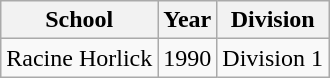<table class="wikitable">
<tr>
<th>School</th>
<th>Year</th>
<th>Division</th>
</tr>
<tr>
<td>Racine Horlick</td>
<td>1990</td>
<td>Division 1</td>
</tr>
</table>
